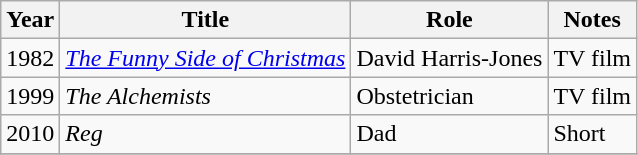<table class="wikitable sortable">
<tr>
<th>Year</th>
<th>Title</th>
<th>Role</th>
<th>Notes</th>
</tr>
<tr>
<td>1982</td>
<td><em><a href='#'>The Funny Side of Christmas</a></em></td>
<td>David Harris-Jones</td>
<td>TV film</td>
</tr>
<tr>
<td>1999</td>
<td><em>The Alchemists</em></td>
<td>Obstetrician</td>
<td>TV film</td>
</tr>
<tr>
<td>2010</td>
<td><em>Reg</em></td>
<td>Dad</td>
<td>Short</td>
</tr>
<tr>
</tr>
</table>
